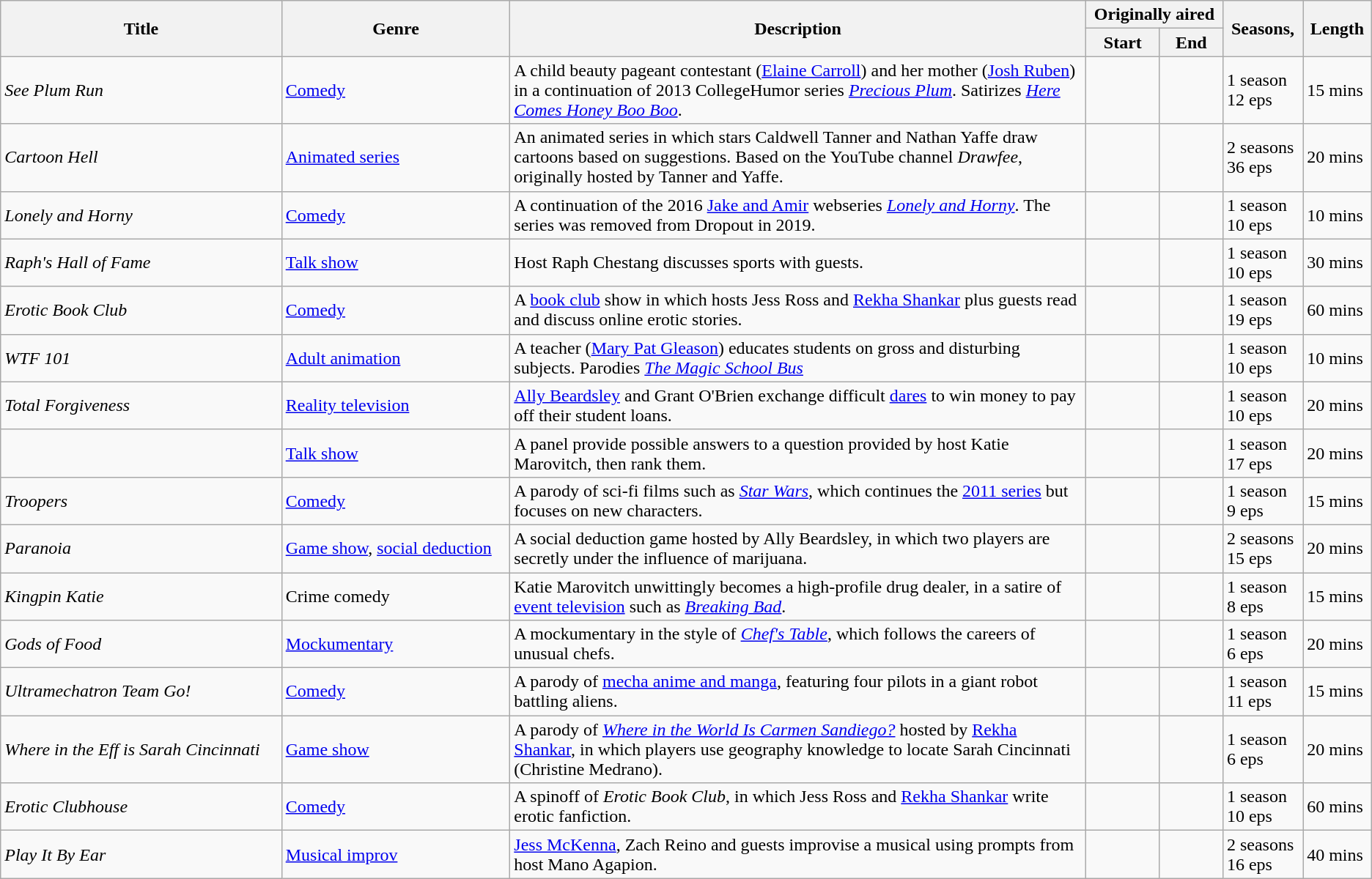<table class="wikitable sortable">
<tr>
<th rowspan="2";>Title</th>
<th rowspan="2">Genre</th>
<th rowspan="2"; style="width:42%;">Description</th>
<th colspan="2">Originally aired</th>
<th rowspan="2">Seasons, </th>
<th rowspan="2">Length</th>
</tr>
<tr>
<th>Start</th>
<th>End</th>
</tr>
<tr>
<td><em>See Plum Run</em></td>
<td><a href='#'>Comedy</a></td>
<td>A child beauty pageant contestant (<a href='#'>Elaine Carroll</a>) and her mother (<a href='#'>Josh Ruben</a>) in a continuation of 2013 CollegeHumor series <em><a href='#'>Precious Plum</a></em>. Satirizes <em><a href='#'>Here Comes Honey Boo Boo</a></em>.</td>
<td></td>
<td></td>
<td>1 season<br>12 eps</td>
<td>15 mins</td>
</tr>
<tr>
<td><em>Cartoon Hell</em></td>
<td><a href='#'>Animated series</a></td>
<td>An animated series in which stars Caldwell Tanner and Nathan Yaffe draw cartoons based on suggestions. Based on the YouTube channel <em>Drawfee</em>, originally hosted by Tanner and Yaffe.</td>
<td></td>
<td></td>
<td>2 seasons<br>36 eps</td>
<td>20 mins</td>
</tr>
<tr>
<td><em>Lonely and Horny</em></td>
<td><a href='#'>Comedy</a></td>
<td>A continuation of the 2016 <a href='#'>Jake and Amir</a> webseries <em><a href='#'>Lonely and Horny</a></em>. The series was removed from Dropout in 2019.</td>
<td></td>
<td></td>
<td>1 season<br>10 eps</td>
<td>10 mins</td>
</tr>
<tr>
<td><em>Raph's Hall of Fame</em></td>
<td><a href='#'>Talk show</a></td>
<td>Host Raph Chestang discusses sports with guests.</td>
<td></td>
<td></td>
<td>1 season<br>10 eps</td>
<td>30 mins</td>
</tr>
<tr>
<td><em>Erotic Book Club</em></td>
<td><a href='#'>Comedy</a></td>
<td>A <a href='#'>book club</a> show in which hosts Jess Ross and <a href='#'>Rekha Shankar</a> plus guests read and discuss online erotic stories.</td>
<td></td>
<td></td>
<td>1 season<br>19 eps</td>
<td>60 mins</td>
</tr>
<tr>
<td><em>WTF 101</em></td>
<td><a href='#'>Adult animation</a></td>
<td>A teacher (<a href='#'>Mary Pat Gleason</a>) educates students on gross and disturbing subjects. Parodies <em><a href='#'>The Magic School Bus</a></em></td>
<td></td>
<td></td>
<td>1 season<br>10 eps</td>
<td>10 mins</td>
</tr>
<tr>
<td><em>Total Forgiveness</em></td>
<td><a href='#'>Reality television</a></td>
<td><a href='#'>Ally Beardsley</a> and Grant O'Brien exchange difficult <a href='#'>dares</a> to win money to pay off their student loans.</td>
<td></td>
<td></td>
<td>1 season<br>10 eps</td>
<td>20 mins</td>
</tr>
<tr>
<td></td>
<td><a href='#'>Talk show</a></td>
<td>A panel provide possible answers to a question provided by host Katie Marovitch, then rank them.</td>
<td></td>
<td></td>
<td>1 season<br>17 eps</td>
<td>20 mins</td>
</tr>
<tr>
<td><em>Troopers</em></td>
<td><a href='#'>Comedy</a></td>
<td>A parody of sci-fi films such as <em><a href='#'>Star Wars</a></em>, which continues the <a href='#'>2011 series</a> but focuses on new characters.</td>
<td></td>
<td></td>
<td>1 season<br>9 eps</td>
<td>15 mins</td>
</tr>
<tr>
<td><em>Paranoia</em></td>
<td><a href='#'>Game show</a>, <a href='#'>social deduction</a></td>
<td>A social deduction game hosted by Ally Beardsley, in which two players are secretly under the influence of marijuana.</td>
<td></td>
<td></td>
<td>2 seasons<br>15 eps</td>
<td>20 mins</td>
</tr>
<tr>
<td><em>Kingpin Katie</em></td>
<td>Crime comedy</td>
<td>Katie Marovitch unwittingly becomes a high-profile drug dealer, in a satire of <a href='#'>event television</a> such as <em><a href='#'>Breaking Bad</a></em>.</td>
<td></td>
<td></td>
<td>1 season<br>8 eps</td>
<td>15 mins</td>
</tr>
<tr>
<td><em>Gods of Food</em></td>
<td><a href='#'>Mockumentary</a></td>
<td>A mockumentary in the style of <em><a href='#'>Chef's Table</a></em>, which follows the careers of unusual chefs.</td>
<td></td>
<td></td>
<td>1 season<br>6 eps</td>
<td>20 mins</td>
</tr>
<tr>
<td><em>Ultramechatron Team Go!</em></td>
<td><a href='#'>Comedy</a></td>
<td>A parody of <a href='#'>mecha anime and manga</a>, featuring four pilots in a giant robot battling aliens.</td>
<td></td>
<td></td>
<td>1 season<br>11 eps</td>
<td>15 mins</td>
</tr>
<tr>
<td><em>Where in the Eff is Sarah Cincinnati</em></td>
<td><a href='#'>Game show</a></td>
<td>A parody of <em><a href='#'>Where in the World Is Carmen Sandiego?</a></em> hosted by <a href='#'>Rekha Shankar</a>, in which players use geography knowledge to locate Sarah Cincinnati (Christine Medrano).</td>
<td></td>
<td></td>
<td>1 season<br>6 eps</td>
<td>20 mins</td>
</tr>
<tr>
<td><em>Erotic Clubhouse</em></td>
<td><a href='#'>Comedy</a></td>
<td>A spinoff of <em>Erotic Book Club</em>, in which Jess Ross and <a href='#'>Rekha Shankar</a> write erotic fanfiction.</td>
<td></td>
<td></td>
<td>1 season<br>10 eps</td>
<td>60 mins</td>
</tr>
<tr>
<td><em>Play It By Ear</em></td>
<td><a href='#'>Musical improv</a></td>
<td><a href='#'>Jess McKenna</a>, Zach Reino and guests improvise a musical using prompts from host Mano Agapion.</td>
<td></td>
<td></td>
<td>2 seasons<br>16 eps</td>
<td>40 mins</td>
</tr>
</table>
